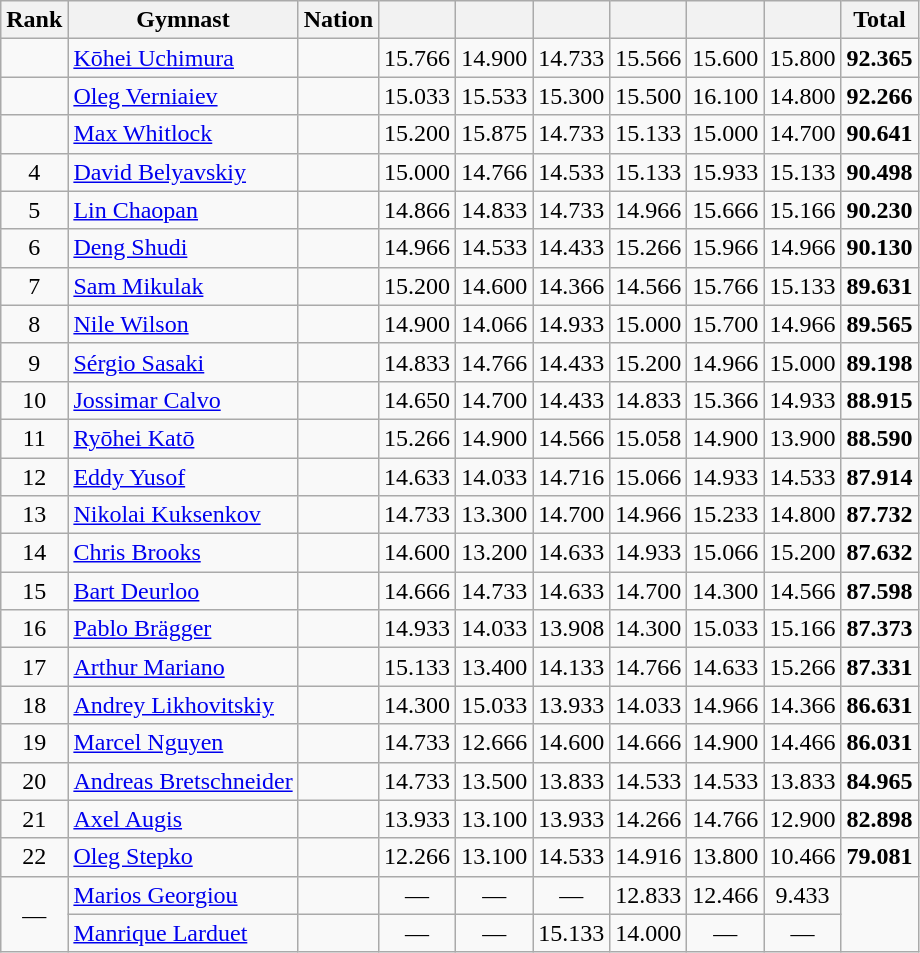<table class="wikitable sortable" style="text-align:center">
<tr>
<th data-sort-type=number>Rank</th>
<th>Gymnast</th>
<th>Nation</th>
<th></th>
<th></th>
<th></th>
<th></th>
<th></th>
<th></th>
<th>Total</th>
</tr>
<tr>
<td></td>
<td align=left><a href='#'>Kōhei Uchimura</a></td>
<td align=left></td>
<td>15.766</td>
<td>14.900</td>
<td>14.733</td>
<td>15.566</td>
<td>15.600</td>
<td>15.800</td>
<td><strong>92.365</strong></td>
</tr>
<tr>
<td></td>
<td align=left><a href='#'>Oleg Verniaiev</a></td>
<td align=left></td>
<td>15.033</td>
<td>15.533</td>
<td>15.300</td>
<td>15.500</td>
<td>16.100</td>
<td>14.800</td>
<td><strong>92.266</strong></td>
</tr>
<tr>
<td></td>
<td align=left><a href='#'>Max Whitlock</a></td>
<td align=left></td>
<td>15.200</td>
<td>15.875</td>
<td>14.733</td>
<td>15.133</td>
<td>15.000</td>
<td>14.700</td>
<td><strong>90.641</strong></td>
</tr>
<tr>
<td>4</td>
<td align=left><a href='#'>David Belyavskiy</a></td>
<td align=left></td>
<td>15.000</td>
<td>14.766</td>
<td>14.533</td>
<td>15.133</td>
<td>15.933</td>
<td>15.133</td>
<td><strong>90.498</strong></td>
</tr>
<tr>
<td>5</td>
<td align=left><a href='#'>Lin Chaopan</a></td>
<td align=left></td>
<td>14.866</td>
<td>14.833</td>
<td>14.733</td>
<td>14.966</td>
<td>15.666</td>
<td>15.166</td>
<td><strong>90.230</strong></td>
</tr>
<tr>
<td>6</td>
<td align=left><a href='#'>Deng Shudi</a></td>
<td align=left></td>
<td>14.966</td>
<td>14.533</td>
<td>14.433</td>
<td>15.266</td>
<td>15.966</td>
<td>14.966</td>
<td><strong>90.130</strong></td>
</tr>
<tr>
<td>7</td>
<td align=left><a href='#'>Sam Mikulak</a></td>
<td align=left></td>
<td>15.200</td>
<td>14.600</td>
<td>14.366</td>
<td>14.566</td>
<td>15.766</td>
<td>15.133</td>
<td><strong>89.631</strong></td>
</tr>
<tr>
<td>8</td>
<td align=left><a href='#'>Nile Wilson</a></td>
<td align=left></td>
<td>14.900</td>
<td>14.066</td>
<td>14.933</td>
<td>15.000</td>
<td>15.700</td>
<td>14.966</td>
<td><strong>89.565</strong></td>
</tr>
<tr>
<td>9</td>
<td align=left><a href='#'>Sérgio Sasaki</a></td>
<td align=left></td>
<td>14.833</td>
<td>14.766</td>
<td>14.433</td>
<td>15.200</td>
<td>14.966</td>
<td>15.000</td>
<td><strong>89.198</strong></td>
</tr>
<tr>
<td>10</td>
<td align=left><a href='#'>Jossimar Calvo</a></td>
<td align=left></td>
<td>14.650</td>
<td>14.700</td>
<td>14.433</td>
<td>14.833</td>
<td>15.366</td>
<td>14.933</td>
<td><strong>88.915</strong></td>
</tr>
<tr>
<td>11</td>
<td align=left><a href='#'>Ryōhei Katō</a></td>
<td align=left></td>
<td>15.266</td>
<td>14.900</td>
<td>14.566</td>
<td>15.058</td>
<td>14.900</td>
<td>13.900</td>
<td><strong>88.590</strong></td>
</tr>
<tr>
<td>12</td>
<td align=left><a href='#'>Eddy Yusof</a></td>
<td align=left></td>
<td>14.633</td>
<td>14.033</td>
<td>14.716</td>
<td>15.066</td>
<td>14.933</td>
<td>14.533</td>
<td><strong>87.914</strong></td>
</tr>
<tr>
<td>13</td>
<td align=left><a href='#'>Nikolai Kuksenkov</a></td>
<td align=left></td>
<td>14.733</td>
<td>13.300</td>
<td>14.700</td>
<td>14.966</td>
<td>15.233</td>
<td>14.800</td>
<td><strong>87.732</strong></td>
</tr>
<tr>
<td>14</td>
<td align=left><a href='#'>Chris Brooks</a></td>
<td align=left></td>
<td>14.600</td>
<td>13.200</td>
<td>14.633</td>
<td>14.933</td>
<td>15.066</td>
<td>15.200</td>
<td><strong>87.632</strong></td>
</tr>
<tr>
<td>15</td>
<td align=left><a href='#'>Bart Deurloo</a></td>
<td align=left></td>
<td>14.666</td>
<td>14.733</td>
<td>14.633</td>
<td>14.700</td>
<td>14.300</td>
<td>14.566</td>
<td><strong>87.598</strong></td>
</tr>
<tr>
<td>16</td>
<td align=left><a href='#'>Pablo Brägger</a></td>
<td align=left></td>
<td>14.933</td>
<td>14.033</td>
<td>13.908</td>
<td>14.300</td>
<td>15.033</td>
<td>15.166</td>
<td><strong>87.373</strong></td>
</tr>
<tr>
<td>17</td>
<td align=left><a href='#'>Arthur Mariano</a></td>
<td align=left></td>
<td>15.133</td>
<td>13.400</td>
<td>14.133</td>
<td>14.766</td>
<td>14.633</td>
<td>15.266</td>
<td><strong>87.331</strong></td>
</tr>
<tr>
<td>18</td>
<td align=left><a href='#'>Andrey Likhovitskiy</a></td>
<td align=left></td>
<td>14.300</td>
<td>15.033</td>
<td>13.933</td>
<td>14.033</td>
<td>14.966</td>
<td>14.366</td>
<td><strong>86.631</strong></td>
</tr>
<tr>
<td>19</td>
<td align=left><a href='#'>Marcel Nguyen</a></td>
<td align=left></td>
<td>14.733</td>
<td>12.666</td>
<td>14.600</td>
<td>14.666</td>
<td>14.900</td>
<td>14.466</td>
<td><strong>86.031</strong></td>
</tr>
<tr>
<td>20</td>
<td align=left><a href='#'>Andreas Bretschneider</a></td>
<td align=left></td>
<td>14.733</td>
<td>13.500</td>
<td>13.833</td>
<td>14.533</td>
<td>14.533</td>
<td>13.833</td>
<td><strong>84.965</strong></td>
</tr>
<tr>
<td>21</td>
<td align=left><a href='#'>Axel Augis</a></td>
<td align=left></td>
<td>13.933</td>
<td>13.100</td>
<td>13.933</td>
<td>14.266</td>
<td>14.766</td>
<td>12.900</td>
<td><strong>82.898</strong></td>
</tr>
<tr>
<td>22</td>
<td align=left><a href='#'>Oleg Stepko</a></td>
<td align=left></td>
<td>12.266</td>
<td>13.100</td>
<td>14.533</td>
<td>14.916</td>
<td>13.800</td>
<td>10.466</td>
<td><strong>79.081</strong></td>
</tr>
<tr>
<td rowspan=2 data-sort-value=23>—</td>
<td align=left><a href='#'>Marios Georgiou</a></td>
<td align=left></td>
<td>—</td>
<td>—</td>
<td>—</td>
<td>12.833</td>
<td>12.466</td>
<td>9.433</td>
<td rowspan="2"></td>
</tr>
<tr>
<td align=left><a href='#'>Manrique Larduet</a></td>
<td align=left></td>
<td>—</td>
<td>—</td>
<td>15.133</td>
<td>14.000</td>
<td>—</td>
<td>—</td>
</tr>
</table>
